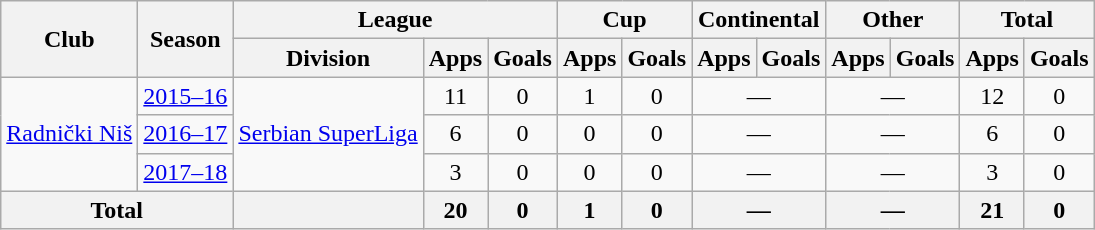<table class="wikitable" style="text-align:center">
<tr>
<th rowspan="2">Club</th>
<th rowspan="2">Season</th>
<th colspan="3">League</th>
<th colspan="2">Cup</th>
<th colspan="2">Continental</th>
<th colspan="2">Other</th>
<th colspan="2">Total</th>
</tr>
<tr>
<th>Division</th>
<th>Apps</th>
<th>Goals</th>
<th>Apps</th>
<th>Goals</th>
<th>Apps</th>
<th>Goals</th>
<th>Apps</th>
<th>Goals</th>
<th>Apps</th>
<th>Goals</th>
</tr>
<tr>
<td rowspan="3"><a href='#'>Radnički Niš</a></td>
<td><a href='#'>2015–16</a></td>
<td rowspan=3><a href='#'>Serbian SuperLiga</a></td>
<td>11</td>
<td>0</td>
<td>1</td>
<td>0</td>
<td colspan="2">—</td>
<td colspan="2">—</td>
<td>12</td>
<td>0</td>
</tr>
<tr>
<td><a href='#'>2016–17</a></td>
<td>6</td>
<td>0</td>
<td>0</td>
<td>0</td>
<td colspan="2">—</td>
<td colspan="2">—</td>
<td>6</td>
<td>0</td>
</tr>
<tr>
<td><a href='#'>2017–18</a></td>
<td>3</td>
<td>0</td>
<td>0</td>
<td>0</td>
<td colspan="2">—</td>
<td colspan="2">—</td>
<td>3</td>
<td>0</td>
</tr>
<tr>
<th colspan="2">Total</th>
<th></th>
<th>20</th>
<th>0</th>
<th>1</th>
<th>0</th>
<th colspan="2">—</th>
<th colspan="2">—</th>
<th>21</th>
<th>0</th>
</tr>
</table>
